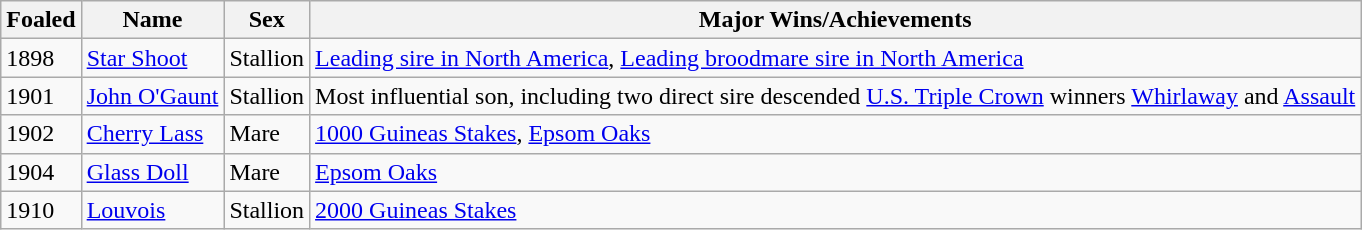<table class="wikitable">
<tr>
<th>Foaled</th>
<th>Name</th>
<th>Sex</th>
<th>Major Wins/Achievements</th>
</tr>
<tr>
<td>1898</td>
<td><a href='#'>Star Shoot</a></td>
<td>Stallion</td>
<td><a href='#'>Leading sire in North America</a>, <a href='#'>Leading broodmare sire in North America</a></td>
</tr>
<tr>
<td>1901</td>
<td><a href='#'>John O'Gaunt</a></td>
<td>Stallion</td>
<td>Most influential son, including two direct sire descended <a href='#'>U.S. Triple Crown</a> winners <a href='#'>Whirlaway</a> and <a href='#'>Assault</a></td>
</tr>
<tr>
<td>1902</td>
<td><a href='#'>Cherry Lass</a></td>
<td>Mare</td>
<td><a href='#'>1000 Guineas Stakes</a>, <a href='#'>Epsom Oaks</a></td>
</tr>
<tr>
<td>1904</td>
<td><a href='#'>Glass Doll</a></td>
<td>Mare</td>
<td><a href='#'>Epsom Oaks</a></td>
</tr>
<tr>
<td>1910</td>
<td><a href='#'>Louvois</a></td>
<td>Stallion</td>
<td><a href='#'>2000 Guineas Stakes</a></td>
</tr>
</table>
